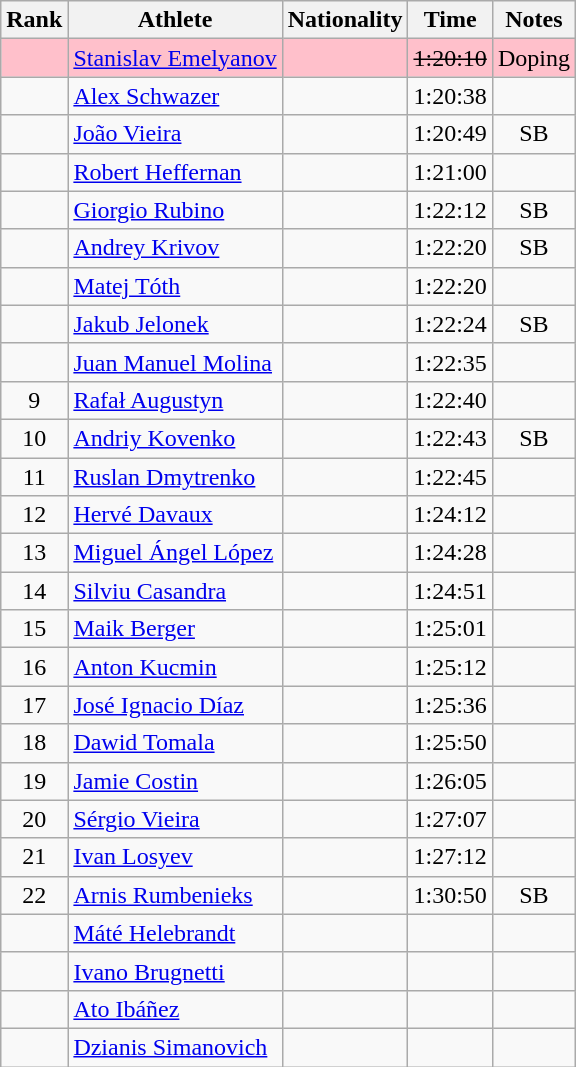<table class="wikitable sortable" style="text-align:center">
<tr>
<th>Rank</th>
<th>Athlete</th>
<th>Nationality</th>
<th>Time</th>
<th>Notes</th>
</tr>
<tr bgcolor=pink>
<td></td>
<td align="left"><a href='#'>Stanislav Emelyanov</a></td>
<td align=left></td>
<td><s>1:20:10 </s></td>
<td>Doping</td>
</tr>
<tr>
<td></td>
<td align="left"><a href='#'>Alex Schwazer</a></td>
<td align=left></td>
<td>1:20:38</td>
<td></td>
</tr>
<tr>
<td></td>
<td align="left"><a href='#'>João Vieira</a></td>
<td align=left></td>
<td>1:20:49</td>
<td>SB</td>
</tr>
<tr>
<td></td>
<td align="left"><a href='#'>Robert Heffernan</a></td>
<td align=left></td>
<td>1:21:00</td>
<td></td>
</tr>
<tr>
<td></td>
<td align="left"><a href='#'>Giorgio Rubino</a></td>
<td align=left></td>
<td>1:22:12</td>
<td>SB</td>
</tr>
<tr>
<td></td>
<td align="left"><a href='#'>Andrey Krivov</a></td>
<td align=left></td>
<td>1:22:20</td>
<td>SB</td>
</tr>
<tr>
<td></td>
<td align="left"><a href='#'>Matej Tóth</a></td>
<td align=left></td>
<td>1:22:20</td>
<td></td>
</tr>
<tr>
<td></td>
<td align="left"><a href='#'>Jakub Jelonek</a></td>
<td align=left></td>
<td>1:22:24</td>
<td>SB</td>
</tr>
<tr>
<td></td>
<td align="left"><a href='#'>Juan Manuel Molina</a></td>
<td align=left></td>
<td>1:22:35</td>
<td></td>
</tr>
<tr>
<td>9</td>
<td align="left"><a href='#'>Rafał Augustyn</a></td>
<td align=left></td>
<td>1:22:40</td>
<td></td>
</tr>
<tr>
<td>10</td>
<td align="left"><a href='#'>Andriy Kovenko</a></td>
<td align=left></td>
<td>1:22:43</td>
<td>SB</td>
</tr>
<tr>
<td>11</td>
<td align="left"><a href='#'>Ruslan Dmytrenko</a></td>
<td align=left></td>
<td>1:22:45</td>
<td></td>
</tr>
<tr>
<td>12</td>
<td align="left"><a href='#'>Hervé Davaux</a></td>
<td align=left></td>
<td>1:24:12</td>
<td></td>
</tr>
<tr>
<td>13</td>
<td align="left"><a href='#'>Miguel Ángel López</a></td>
<td align=left></td>
<td>1:24:28</td>
<td></td>
</tr>
<tr>
<td>14</td>
<td align="left"><a href='#'>Silviu Casandra</a></td>
<td align=left></td>
<td>1:24:51</td>
<td></td>
</tr>
<tr>
<td>15</td>
<td align="left"><a href='#'>Maik Berger</a></td>
<td align=left></td>
<td>1:25:01</td>
<td></td>
</tr>
<tr>
<td>16</td>
<td align="left"><a href='#'>Anton Kucmin</a></td>
<td align=left></td>
<td>1:25:12</td>
<td></td>
</tr>
<tr>
<td>17</td>
<td align="left"><a href='#'>José Ignacio Díaz</a></td>
<td align=left></td>
<td>1:25:36</td>
<td></td>
</tr>
<tr>
<td>18</td>
<td align="left"><a href='#'>Dawid Tomala</a></td>
<td align=left></td>
<td>1:25:50</td>
<td></td>
</tr>
<tr>
<td>19</td>
<td align="left"><a href='#'>Jamie Costin</a></td>
<td align=left></td>
<td>1:26:05</td>
<td></td>
</tr>
<tr>
<td>20</td>
<td align="left"><a href='#'>Sérgio Vieira</a></td>
<td align=left></td>
<td>1:27:07</td>
<td></td>
</tr>
<tr>
<td>21</td>
<td align="left"><a href='#'>Ivan Losyev</a></td>
<td align=left></td>
<td>1:27:12</td>
<td></td>
</tr>
<tr>
<td>22</td>
<td align="left"><a href='#'>Arnis Rumbenieks</a></td>
<td align=left></td>
<td>1:30:50</td>
<td>SB</td>
</tr>
<tr>
<td></td>
<td align="left"><a href='#'>Máté Helebrandt</a></td>
<td align=left></td>
<td></td>
<td></td>
</tr>
<tr>
<td></td>
<td align="left"><a href='#'>Ivano Brugnetti</a></td>
<td align=left></td>
<td></td>
<td></td>
</tr>
<tr>
<td></td>
<td align="left"><a href='#'>Ato Ibáñez</a></td>
<td align=left></td>
<td></td>
<td></td>
</tr>
<tr>
<td></td>
<td align="left"><a href='#'>Dzianis Simanovich</a></td>
<td align=left></td>
<td></td>
<td></td>
</tr>
</table>
